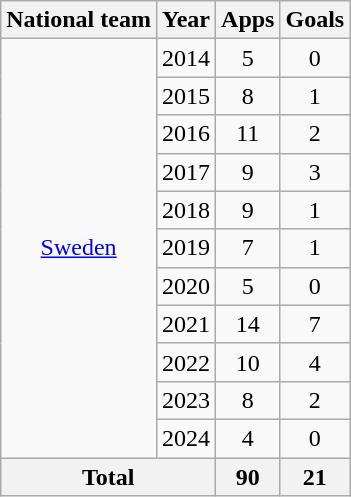<table class="wikitable" style="text-align: center;">
<tr>
<th>National team</th>
<th>Year</th>
<th>Apps</th>
<th>Goals</th>
</tr>
<tr>
<td rowspan="11"><a href='#'>Sweden</a></td>
<td>2014</td>
<td>5</td>
<td>0</td>
</tr>
<tr>
<td>2015</td>
<td>8</td>
<td>1</td>
</tr>
<tr>
<td>2016</td>
<td>11</td>
<td>2</td>
</tr>
<tr>
<td>2017</td>
<td>9</td>
<td>3</td>
</tr>
<tr>
<td>2018</td>
<td>9</td>
<td>1</td>
</tr>
<tr>
<td>2019</td>
<td>7</td>
<td>1</td>
</tr>
<tr>
<td>2020</td>
<td>5</td>
<td>0</td>
</tr>
<tr>
<td>2021</td>
<td>14</td>
<td>7</td>
</tr>
<tr>
<td>2022</td>
<td>10</td>
<td>4</td>
</tr>
<tr>
<td>2023</td>
<td>8</td>
<td>2</td>
</tr>
<tr>
<td>2024</td>
<td>4</td>
<td>0</td>
</tr>
<tr>
<th colspan="2">Total</th>
<th>90</th>
<th>21</th>
</tr>
</table>
